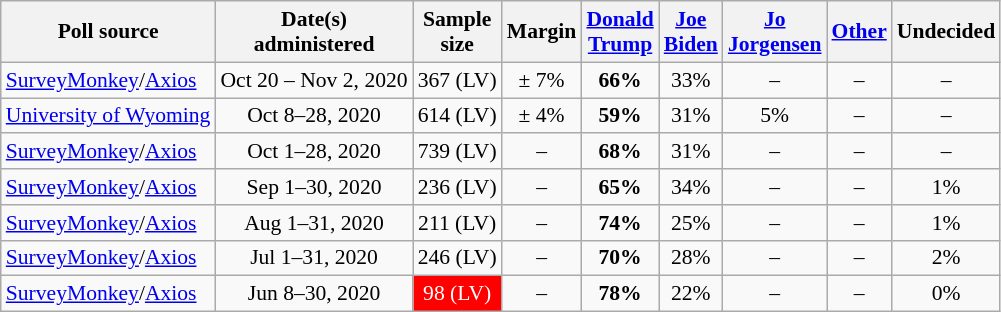<table class="wikitable sortable" style="text-align:center;font-size:90%;line-height:17px">
<tr>
<th>Poll source</th>
<th>Date(s)<br>administered</th>
<th>Sample<br>size</th>
<th>Margin<br></th>
<th class="unsortable"><a href='#'>Donald<br>Trump</a><br><small></small></th>
<th class="unsortable"><a href='#'>Joe<br>Biden</a><br><small></small></th>
<th class="unsortable"><a href='#'>Jo<br>Jorgensen</a><br><small></small></th>
<th class="unsortable"><a href='#'>Other</a></th>
<th class="unsortable">Undecided</th>
</tr>
<tr>
<td style="text-align:left;"><a href='#'>SurveyMonkey</a>/<a href='#'>Axios</a></td>
<td>Oct 20 – Nov 2, 2020</td>
<td>367 (LV)</td>
<td>± 7%</td>
<td><strong>66%</strong></td>
<td>33%</td>
<td>–</td>
<td>–</td>
<td>–</td>
</tr>
<tr>
<td style="text-align:left;"><a href='#'>University of Wyoming</a></td>
<td>Oct 8–28, 2020</td>
<td>614 (LV)</td>
<td>± 4%</td>
<td><strong>59%</strong></td>
<td>31%</td>
<td>5%</td>
<td>–</td>
<td>–</td>
</tr>
<tr>
<td style="text-align:left;"><a href='#'>SurveyMonkey</a>/<a href='#'>Axios</a></td>
<td>Oct 1–28, 2020</td>
<td>739 (LV)</td>
<td>–</td>
<td><strong>68%</strong></td>
<td>31%</td>
<td>–</td>
<td>–</td>
<td>–</td>
</tr>
<tr>
<td style="text-align:left;"><a href='#'>SurveyMonkey</a>/<a href='#'>Axios</a></td>
<td>Sep 1–30, 2020</td>
<td>236 (LV)</td>
<td>–</td>
<td><strong>65%</strong></td>
<td>34%</td>
<td>–</td>
<td>–</td>
<td>1%</td>
</tr>
<tr>
<td style="text-align:left;"><a href='#'>SurveyMonkey</a>/<a href='#'>Axios</a></td>
<td>Aug 1–31, 2020</td>
<td>211 (LV)</td>
<td>–</td>
<td><strong>74%</strong></td>
<td>25%</td>
<td>–</td>
<td>–</td>
<td>1%</td>
</tr>
<tr>
<td style="text-align:left;"><a href='#'>SurveyMonkey</a>/<a href='#'>Axios</a></td>
<td>Jul 1–31, 2020</td>
<td>246 (LV)</td>
<td>–</td>
<td><strong>70%</strong></td>
<td>28%</td>
<td>–</td>
<td>–</td>
<td>2%</td>
</tr>
<tr>
<td style="text-align:left;"><a href='#'>SurveyMonkey</a>/<a href='#'>Axios</a></td>
<td>Jun 8–30, 2020</td>
<td style="background: red; color: white;">98 (LV)</td>
<td>–</td>
<td><strong>78%</strong></td>
<td>22%</td>
<td>–</td>
<td>–</td>
<td>0%</td>
</tr>
</table>
